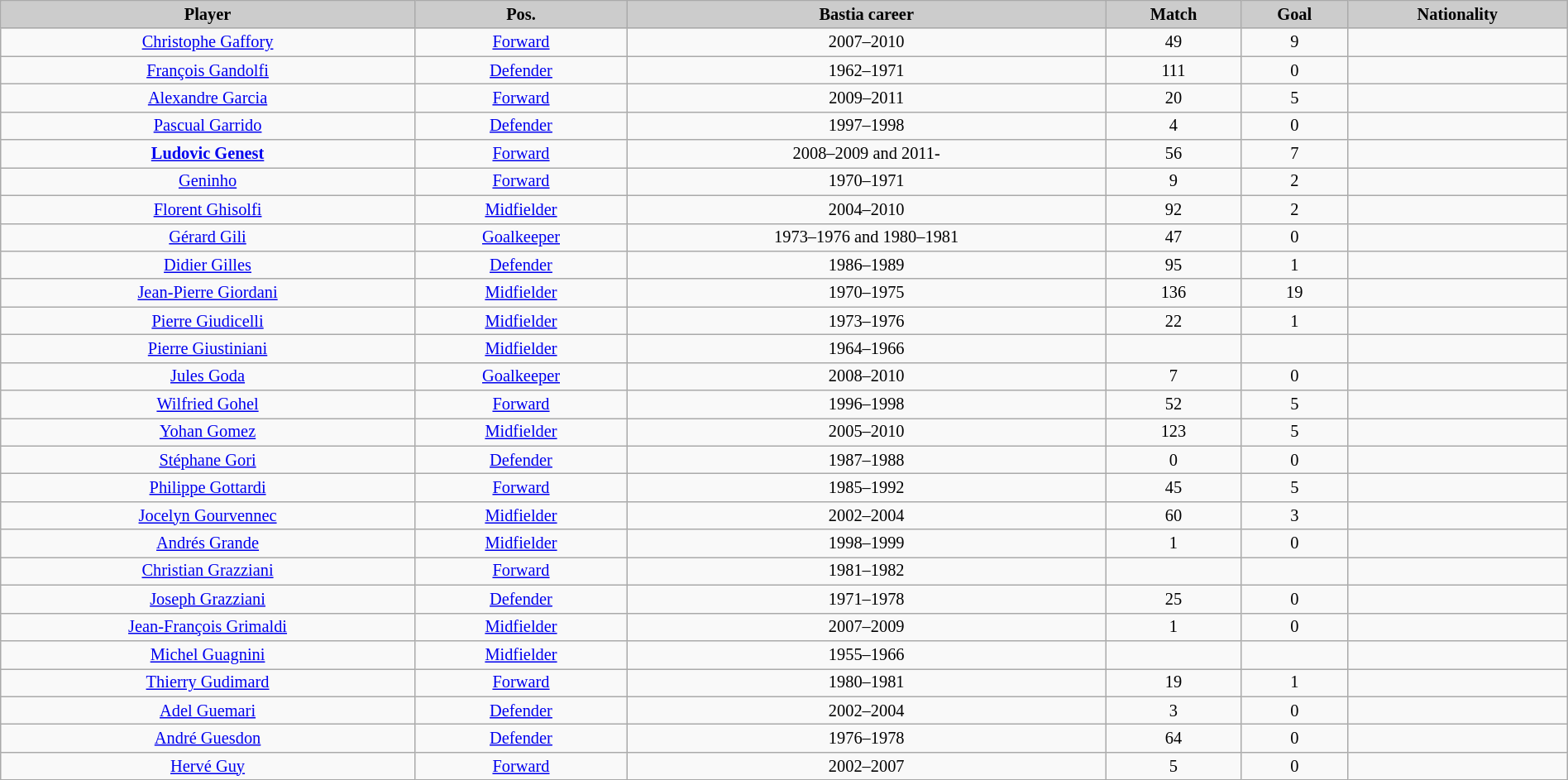<table cellpadding="4" cellspacing="0" border="1" width="100%" style="text-align: center; font-size: 85%; border: gray solid 1px; border-collapse: collapse;" class="wikitable sortable">
<tr bgcolor="#CCCCCC">
<td align="center"><strong>Player</strong></td>
<td align="center"><strong>Pos.</strong></td>
<td align="center"><strong>Bastia career</strong></td>
<td align="center"><strong>Match</strong></td>
<td align="center"><strong>Goal</strong></td>
<td align="center"><strong>Nationality</strong></td>
</tr>
<tr>
<td><a href='#'>Christophe Gaffory</a></td>
<td><a href='#'>Forward</a></td>
<td>2007–2010</td>
<td>49</td>
<td>9</td>
<td></td>
</tr>
<tr>
<td><a href='#'>François Gandolfi</a></td>
<td><a href='#'>Defender</a></td>
<td>1962–1971</td>
<td>111</td>
<td>0</td>
<td></td>
</tr>
<tr>
<td><a href='#'>Alexandre Garcia</a></td>
<td><a href='#'>Forward</a></td>
<td>2009–2011</td>
<td>20</td>
<td>5</td>
<td></td>
</tr>
<tr>
<td><a href='#'>Pascual Garrido</a></td>
<td><a href='#'>Defender</a></td>
<td>1997–1998</td>
<td>4</td>
<td>0</td>
<td></td>
</tr>
<tr>
<td><strong><a href='#'>Ludovic Genest</a></strong></td>
<td><a href='#'>Forward</a></td>
<td>2008–2009 and 2011-</td>
<td>56</td>
<td>7</td>
<td></td>
</tr>
<tr>
<td><a href='#'>Geninho</a></td>
<td><a href='#'>Forward</a></td>
<td>1970–1971</td>
<td>9</td>
<td>2</td>
<td></td>
</tr>
<tr>
<td><a href='#'>Florent Ghisolfi</a></td>
<td><a href='#'>Midfielder</a></td>
<td>2004–2010</td>
<td>92</td>
<td>2</td>
<td></td>
</tr>
<tr>
<td><a href='#'>Gérard Gili</a></td>
<td><a href='#'>Goalkeeper</a></td>
<td>1973–1976 and 1980–1981</td>
<td>47</td>
<td>0</td>
<td></td>
</tr>
<tr>
<td><a href='#'>Didier Gilles</a></td>
<td><a href='#'>Defender</a></td>
<td>1986–1989</td>
<td>95</td>
<td>1</td>
<td></td>
</tr>
<tr>
<td><a href='#'>Jean-Pierre Giordani</a></td>
<td><a href='#'>Midfielder</a></td>
<td>1970–1975</td>
<td>136</td>
<td>19</td>
<td></td>
</tr>
<tr>
<td><a href='#'>Pierre Giudicelli</a></td>
<td><a href='#'>Midfielder</a></td>
<td>1973–1976</td>
<td>22</td>
<td>1</td>
<td></td>
</tr>
<tr>
<td><a href='#'>Pierre Giustiniani</a></td>
<td><a href='#'>Midfielder</a></td>
<td>1964–1966</td>
<td></td>
<td></td>
<td></td>
</tr>
<tr>
<td><a href='#'>Jules Goda</a></td>
<td><a href='#'>Goalkeeper</a></td>
<td>2008–2010</td>
<td>7</td>
<td>0</td>
<td></td>
</tr>
<tr>
<td><a href='#'>Wilfried Gohel</a></td>
<td><a href='#'>Forward</a></td>
<td>1996–1998</td>
<td>52</td>
<td>5</td>
<td></td>
</tr>
<tr>
<td><a href='#'>Yohan Gomez</a></td>
<td><a href='#'>Midfielder</a></td>
<td>2005–2010</td>
<td>123</td>
<td>5</td>
<td></td>
</tr>
<tr>
<td><a href='#'>Stéphane Gori</a></td>
<td><a href='#'>Defender</a></td>
<td>1987–1988</td>
<td>0</td>
<td>0</td>
<td></td>
</tr>
<tr>
<td><a href='#'>Philippe Gottardi</a></td>
<td><a href='#'>Forward</a></td>
<td>1985–1992</td>
<td>45</td>
<td>5</td>
<td></td>
</tr>
<tr>
<td><a href='#'>Jocelyn Gourvennec</a></td>
<td><a href='#'>Midfielder</a></td>
<td>2002–2004</td>
<td>60</td>
<td>3</td>
<td></td>
</tr>
<tr>
<td><a href='#'>Andrés Grande</a></td>
<td><a href='#'>Midfielder</a></td>
<td>1998–1999</td>
<td>1</td>
<td>0</td>
<td></td>
</tr>
<tr>
<td><a href='#'>Christian Grazziani</a></td>
<td><a href='#'>Forward</a></td>
<td>1981–1982</td>
<td></td>
<td></td>
<td></td>
</tr>
<tr>
<td><a href='#'>Joseph Grazziani</a></td>
<td><a href='#'>Defender</a></td>
<td>1971–1978</td>
<td>25</td>
<td>0</td>
<td></td>
</tr>
<tr>
<td><a href='#'>Jean-François Grimaldi</a></td>
<td><a href='#'>Midfielder</a></td>
<td>2007–2009</td>
<td>1</td>
<td>0</td>
<td></td>
</tr>
<tr>
<td><a href='#'>Michel Guagnini</a></td>
<td><a href='#'>Midfielder</a></td>
<td>1955–1966</td>
<td></td>
<td></td>
<td></td>
</tr>
<tr>
<td><a href='#'>Thierry Gudimard</a></td>
<td><a href='#'>Forward</a></td>
<td>1980–1981</td>
<td>19</td>
<td>1</td>
<td></td>
</tr>
<tr>
<td><a href='#'>Adel Guemari</a></td>
<td><a href='#'>Defender</a></td>
<td>2002–2004</td>
<td>3</td>
<td>0</td>
<td></td>
</tr>
<tr>
<td><a href='#'>André Guesdon</a></td>
<td><a href='#'>Defender</a></td>
<td>1976–1978</td>
<td>64</td>
<td>0</td>
<td></td>
</tr>
<tr>
<td><a href='#'>Hervé Guy</a></td>
<td><a href='#'>Forward</a></td>
<td>2002–2007</td>
<td>5</td>
<td>0</td>
<td></td>
</tr>
</table>
